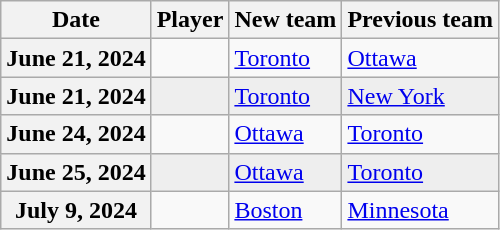<table class="wikitable sortable">
<tr>
<th scope="col">Date</th>
<th scope="col">Player</th>
<th scope="col">New team</th>
<th scope="col">Previous team</th>
</tr>
<tr>
<th scope="row">June 21, 2024</th>
<td></td>
<td><a href='#'>Toronto</a></td>
<td><a href='#'>Ottawa</a></td>
</tr>
<tr bgcolor="eeeeee">
<th scope="row">June 21, 2024</th>
<td></td>
<td><a href='#'>Toronto</a></td>
<td><a href='#'>New York</a></td>
</tr>
<tr>
<th scope="row">June 24, 2024</th>
<td></td>
<td><a href='#'>Ottawa</a></td>
<td><a href='#'>Toronto</a></td>
</tr>
<tr bgcolor="eeeeee">
<th scope="row">June 25, 2024</th>
<td></td>
<td><a href='#'>Ottawa</a></td>
<td><a href='#'>Toronto</a></td>
</tr>
<tr>
<th scope="row">July 9, 2024</th>
<td></td>
<td><a href='#'>Boston</a></td>
<td><a href='#'>Minnesota</a></td>
</tr>
</table>
